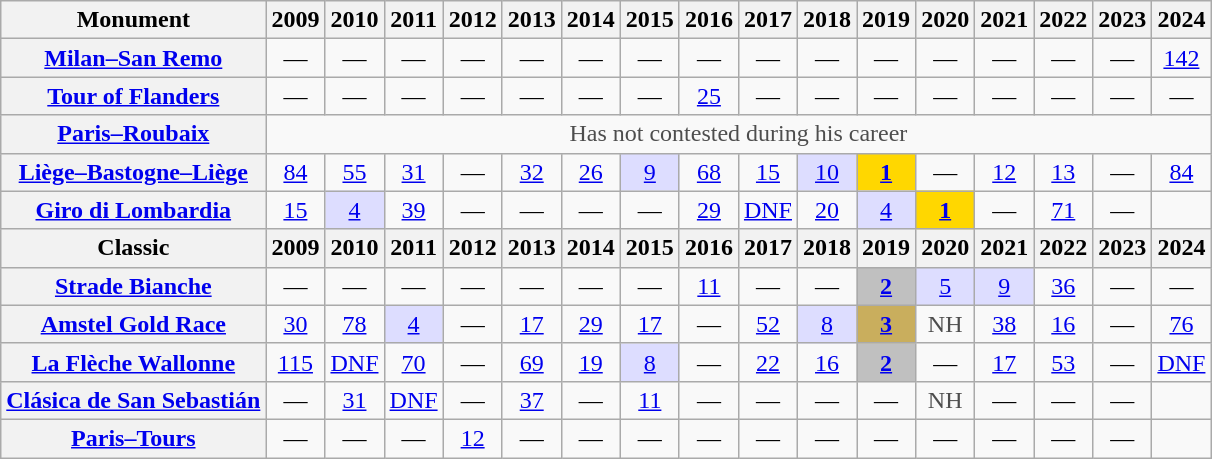<table class="wikitable plainrowheaders">
<tr>
<th scope="col">Monument</th>
<th scope="col">2009</th>
<th scope="col">2010</th>
<th scope="col">2011</th>
<th scope="col">2012</th>
<th scope="col">2013</th>
<th scope="col">2014</th>
<th scope="col">2015</th>
<th scope="col">2016</th>
<th scope="col">2017</th>
<th scope="col">2018</th>
<th scope="col">2019</th>
<th scope="col">2020</th>
<th scope="col">2021</th>
<th scope="col">2022</th>
<th scope="col">2023</th>
<th scope="col">2024</th>
</tr>
<tr style="text-align:center;">
<th scope="row"><a href='#'>Milan–San Remo</a></th>
<td>—</td>
<td>—</td>
<td>—</td>
<td>—</td>
<td>—</td>
<td>—</td>
<td>—</td>
<td>—</td>
<td>—</td>
<td>—</td>
<td>—</td>
<td>—</td>
<td>—</td>
<td>—</td>
<td>—</td>
<td><a href='#'>142</a></td>
</tr>
<tr style="text-align:center;">
<th scope="row"><a href='#'>Tour of Flanders</a></th>
<td>—</td>
<td>—</td>
<td>—</td>
<td>—</td>
<td>—</td>
<td>—</td>
<td>—</td>
<td><a href='#'>25</a></td>
<td>—</td>
<td>—</td>
<td>—</td>
<td>—</td>
<td>—</td>
<td>—</td>
<td>—</td>
<td>—</td>
</tr>
<tr style="text-align:center;">
<th scope="row"><a href='#'>Paris–Roubaix</a></th>
<td style="color:#4d4d4d;" colspan=17>Has not contested during his career</td>
</tr>
<tr style="text-align:center;">
<th scope="row"><a href='#'>Liège–Bastogne–Liège</a></th>
<td><a href='#'>84</a></td>
<td><a href='#'>55</a></td>
<td><a href='#'>31</a></td>
<td>—</td>
<td><a href='#'>32</a></td>
<td><a href='#'>26</a></td>
<td style="background:#ddf;"><a href='#'>9</a></td>
<td><a href='#'>68</a></td>
<td><a href='#'>15</a></td>
<td style="background:#ddf;"><a href='#'>10</a></td>
<td style="background:gold;"><a href='#'><strong>1</strong></a></td>
<td>—</td>
<td><a href='#'>12</a></td>
<td><a href='#'>13</a></td>
<td>—</td>
<td><a href='#'>84</a></td>
</tr>
<tr style="text-align:center;">
<th scope="row"><a href='#'>Giro di Lombardia</a></th>
<td><a href='#'>15</a></td>
<td style="background:#ddf;"><a href='#'>4</a></td>
<td><a href='#'>39</a></td>
<td>—</td>
<td>—</td>
<td>—</td>
<td>—</td>
<td><a href='#'>29</a></td>
<td><a href='#'>DNF</a></td>
<td><a href='#'>20</a></td>
<td style="background:#ddf;"><a href='#'>4</a></td>
<td style="background:gold;"><a href='#'><strong>1</strong></a></td>
<td>—</td>
<td><a href='#'>71</a></td>
<td>—</td>
<td></td>
</tr>
<tr>
<th scope="col">Classic</th>
<th scope="col">2009</th>
<th scope="col">2010</th>
<th scope="col">2011</th>
<th scope="col">2012</th>
<th scope="col">2013</th>
<th scope="col">2014</th>
<th scope="col">2015</th>
<th scope="col">2016</th>
<th scope="col">2017</th>
<th scope="col">2018</th>
<th scope="col">2019</th>
<th scope="col">2020</th>
<th scope="col">2021</th>
<th scope="col">2022</th>
<th scope="col">2023</th>
<th scope="col">2024</th>
</tr>
<tr style="text-align:center;">
<th scope="row"><a href='#'>Strade Bianche</a></th>
<td>—</td>
<td>—</td>
<td>—</td>
<td>—</td>
<td>—</td>
<td>—</td>
<td>—</td>
<td><a href='#'>11</a></td>
<td>—</td>
<td>—</td>
<td style="background:#C0C0C0;"><a href='#'><strong>2</strong></a></td>
<td style="background:#ddf;"><a href='#'>5</a></td>
<td style="background:#ddf;"><a href='#'>9</a></td>
<td><a href='#'>36</a></td>
<td>—</td>
<td>—</td>
</tr>
<tr style="text-align:center;">
<th scope="row"><a href='#'>Amstel Gold Race</a></th>
<td><a href='#'>30</a></td>
<td><a href='#'>78</a></td>
<td style="background:#ddf;"><a href='#'>4</a></td>
<td>—</td>
<td><a href='#'>17</a></td>
<td><a href='#'>29</a></td>
<td><a href='#'>17</a></td>
<td>—</td>
<td><a href='#'>52</a></td>
<td style="background:#ddf;"><a href='#'>8</a></td>
<td style="background:#C9AE5D;"><a href='#'><strong>3</strong></a></td>
<td style="color:#4d4d4d;">NH</td>
<td><a href='#'>38</a></td>
<td><a href='#'>16</a></td>
<td>—</td>
<td><a href='#'>76</a></td>
</tr>
<tr style="text-align:center;">
<th scope="row"><a href='#'>La Flèche Wallonne</a></th>
<td><a href='#'>115</a></td>
<td><a href='#'>DNF</a></td>
<td><a href='#'>70</a></td>
<td>—</td>
<td><a href='#'>69</a></td>
<td><a href='#'>19</a></td>
<td style="background:#ddf;"><a href='#'>8</a></td>
<td>—</td>
<td><a href='#'>22</a></td>
<td><a href='#'>16</a></td>
<td style="background:#C0C0C0;"><a href='#'><strong>2</strong></a></td>
<td>—</td>
<td><a href='#'>17</a></td>
<td><a href='#'>53</a></td>
<td>—</td>
<td><a href='#'>DNF</a></td>
</tr>
<tr style="text-align:center;">
<th scope="row"><a href='#'>Clásica de San Sebastián</a></th>
<td>—</td>
<td><a href='#'>31</a></td>
<td><a href='#'>DNF</a></td>
<td>—</td>
<td><a href='#'>37</a></td>
<td>—</td>
<td><a href='#'>11</a></td>
<td>—</td>
<td>—</td>
<td>—</td>
<td>—</td>
<td style="color:#4d4d4d;">NH</td>
<td>—</td>
<td>—</td>
<td>—</td>
<td></td>
</tr>
<tr style="text-align:center;">
<th scope="row"><a href='#'>Paris–Tours</a></th>
<td>—</td>
<td>—</td>
<td>—</td>
<td><a href='#'>12</a></td>
<td>—</td>
<td>—</td>
<td>—</td>
<td>—</td>
<td>—</td>
<td>—</td>
<td>—</td>
<td>—</td>
<td>—</td>
<td>—</td>
<td>—</td>
<td></td>
</tr>
</table>
